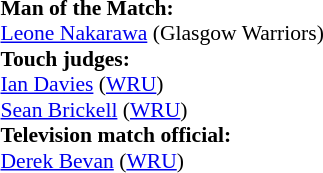<table style="width:100%; font-size:90%;">
<tr>
<td><br><strong>Man of the Match:</strong>
<br> <a href='#'>Leone Nakarawa</a> (Glasgow Warriors)<br><strong>Touch judges:</strong>
<br><a href='#'>Ian Davies</a> (<a href='#'>WRU</a>)
<br><a href='#'>Sean Brickell</a> (<a href='#'>WRU</a>)
<br><strong>Television match official:</strong>
<br><a href='#'>Derek Bevan</a> (<a href='#'>WRU</a>)</td>
</tr>
</table>
